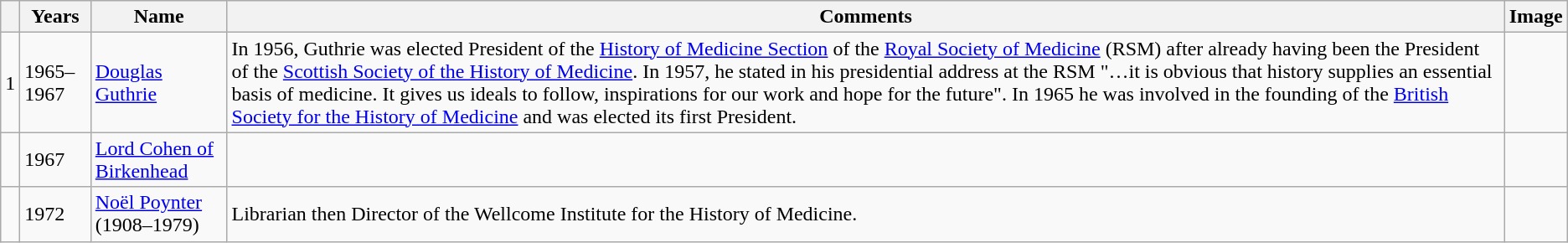<table class="wikitable">
<tr>
<th></th>
<th>Years</th>
<th>Name</th>
<th>Comments</th>
<th>Image</th>
</tr>
<tr>
<td>1</td>
<td>1965–1967</td>
<td><a href='#'>Douglas Guthrie</a></td>
<td>In 1956, Guthrie was elected President of the <a href='#'>History of Medicine Section</a> of the <a href='#'>Royal Society of Medicine</a> (RSM) after already having been the President of the <a href='#'>Scottish Society of the History of Medicine</a>. In 1957, he stated in his presidential address at the RSM "…it is obvious that history supplies an essential basis of medicine. It gives us ideals to follow, inspirations for our work and hope for the future". In 1965 he was involved in the founding of the <a href='#'>British Society for the History of Medicine</a> and was elected its first President.</td>
<td></td>
</tr>
<tr>
<td></td>
<td>1967</td>
<td><a href='#'>Lord Cohen of Birkenhead</a></td>
<td></td>
<td></td>
</tr>
<tr>
<td></td>
<td>1972</td>
<td><a href='#'>Noël Poynter</a> (1908–1979)</td>
<td>Librarian then Director of the Wellcome Institute for the History of Medicine.</td>
<td></td>
</tr>
</table>
